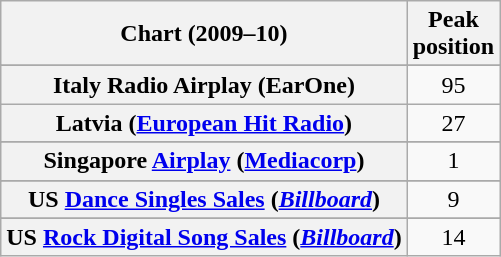<table class="wikitable plainrowheaders sortable" style="text-align:center">
<tr>
<th>Chart (2009–10)</th>
<th>Peak<br>position</th>
</tr>
<tr>
</tr>
<tr>
</tr>
<tr>
</tr>
<tr>
</tr>
<tr>
</tr>
<tr>
</tr>
<tr>
<th scope="row">Italy Radio Airplay (EarOne)</th>
<td>95</td>
</tr>
<tr>
<th scope="row">Latvia (<a href='#'>European Hit Radio</a>)</th>
<td>27</td>
</tr>
<tr>
</tr>
<tr>
</tr>
<tr>
</tr>
<tr>
<th scope="row">Singapore <a href='#'>Airplay</a> (<a href='#'>Mediacorp</a>)</th>
<td>1</td>
</tr>
<tr>
</tr>
<tr>
</tr>
<tr>
<th scope="row">US <a href='#'>Dance Singles Sales</a> (<a href='#'><em>Billboard</em></a>)</th>
<td>9</td>
</tr>
<tr>
</tr>
<tr>
<th scope="row">US <a href='#'>Rock Digital Song Sales</a> (<a href='#'><em>Billboard</em></a>)</th>
<td>14</td>
</tr>
</table>
